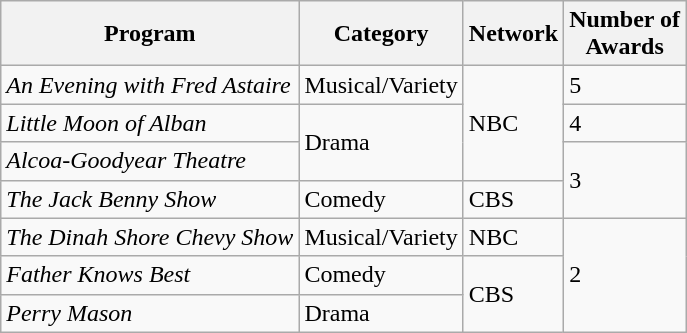<table class="wikitable">
<tr>
<th>Program</th>
<th>Category</th>
<th>Network</th>
<th>Number of<br>Awards</th>
</tr>
<tr>
<td><em>An Evening with Fred Astaire</em></td>
<td>Musical/Variety</td>
<td rowspan="3">NBC</td>
<td>5</td>
</tr>
<tr>
<td><em>Little Moon of Alban</em></td>
<td rowspan="2">Drama</td>
<td>4</td>
</tr>
<tr>
<td><em>Alcoa-Goodyear Theatre</em></td>
<td rowspan="2">3</td>
</tr>
<tr>
<td><em>The Jack Benny Show</em></td>
<td>Comedy</td>
<td>CBS</td>
</tr>
<tr>
<td><em>The Dinah Shore Chevy Show</em></td>
<td>Musical/Variety</td>
<td>NBC</td>
<td rowspan="3">2</td>
</tr>
<tr>
<td><em>Father Knows Best</em></td>
<td>Comedy</td>
<td rowspan="2">CBS</td>
</tr>
<tr>
<td><em>Perry Mason</em></td>
<td>Drama</td>
</tr>
</table>
